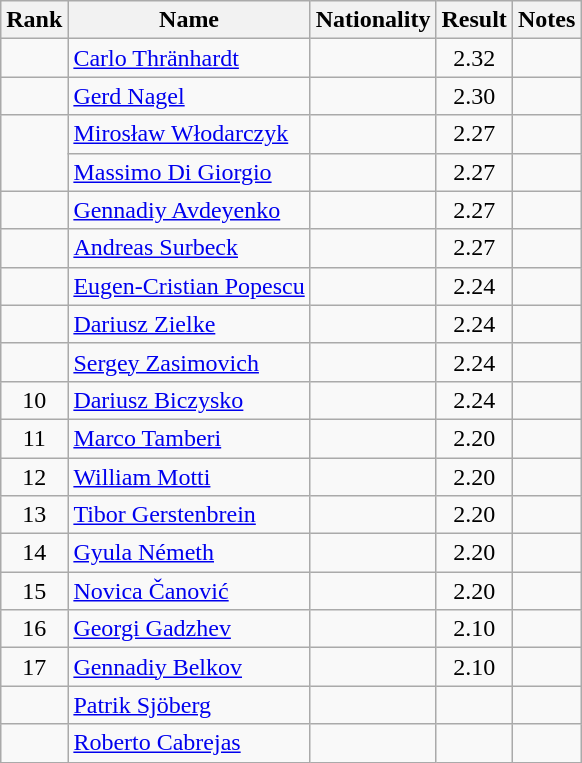<table class="wikitable sortable" style="text-align:center">
<tr>
<th>Rank</th>
<th>Name</th>
<th>Nationality</th>
<th>Result</th>
<th>Notes</th>
</tr>
<tr>
<td></td>
<td align="left"><a href='#'>Carlo Thränhardt</a></td>
<td align=left></td>
<td>2.32</td>
<td></td>
</tr>
<tr>
<td></td>
<td align="left"><a href='#'>Gerd Nagel</a></td>
<td align=left></td>
<td>2.30</td>
<td></td>
</tr>
<tr>
<td rowspan=2></td>
<td align="left"><a href='#'>Mirosław Włodarczyk</a></td>
<td align=left></td>
<td>2.27</td>
<td></td>
</tr>
<tr>
<td align="left"><a href='#'>Massimo Di Giorgio</a></td>
<td align=left></td>
<td>2.27</td>
<td></td>
</tr>
<tr>
<td></td>
<td align="left"><a href='#'>Gennadiy Avdeyenko</a></td>
<td align=left></td>
<td>2.27</td>
<td></td>
</tr>
<tr>
<td></td>
<td align="left"><a href='#'>Andreas Surbeck</a></td>
<td align=left></td>
<td>2.27</td>
<td></td>
</tr>
<tr>
<td></td>
<td align="left"><a href='#'>Eugen-Cristian Popescu</a></td>
<td align=left></td>
<td>2.24</td>
<td></td>
</tr>
<tr>
<td></td>
<td align="left"><a href='#'>Dariusz Zielke</a></td>
<td align=left></td>
<td>2.24</td>
<td></td>
</tr>
<tr>
<td></td>
<td align="left"><a href='#'>Sergey Zasimovich</a></td>
<td align=left></td>
<td>2.24</td>
<td></td>
</tr>
<tr>
<td>10</td>
<td align="left"><a href='#'>Dariusz Biczysko</a></td>
<td align=left></td>
<td>2.24</td>
<td></td>
</tr>
<tr>
<td>11</td>
<td align="left"><a href='#'>Marco Tamberi</a></td>
<td align=left></td>
<td>2.20</td>
<td></td>
</tr>
<tr>
<td>12</td>
<td align="left"><a href='#'>William Motti</a></td>
<td align=left></td>
<td>2.20</td>
<td></td>
</tr>
<tr>
<td>13</td>
<td align="left"><a href='#'>Tibor Gerstenbrein</a></td>
<td align=left></td>
<td>2.20</td>
<td></td>
</tr>
<tr>
<td>14</td>
<td align="left"><a href='#'>Gyula Németh</a></td>
<td align=left></td>
<td>2.20</td>
<td></td>
</tr>
<tr>
<td>15</td>
<td align="left"><a href='#'>Novica Čanović</a></td>
<td align=left></td>
<td>2.20</td>
<td></td>
</tr>
<tr>
<td>16</td>
<td align="left"><a href='#'>Georgi Gadzhev</a></td>
<td align=left></td>
<td>2.10</td>
<td></td>
</tr>
<tr>
<td>17</td>
<td align="left"><a href='#'>Gennadiy Belkov</a></td>
<td align=left></td>
<td>2.10</td>
<td></td>
</tr>
<tr>
<td></td>
<td align="left"><a href='#'>Patrik Sjöberg</a></td>
<td align=left></td>
<td></td>
<td></td>
</tr>
<tr>
<td></td>
<td align="left"><a href='#'>Roberto Cabrejas</a></td>
<td align=left></td>
<td></td>
<td></td>
</tr>
</table>
